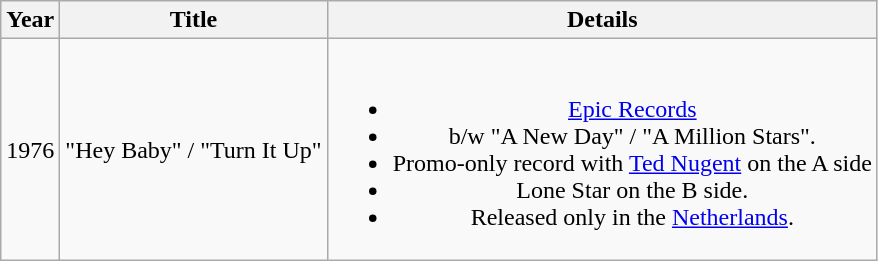<table class="wikitable plainrowheaders" style="text-align:center;" border="1">
<tr>
<th>Year</th>
<th>Title</th>
<th>Details</th>
</tr>
<tr>
<td>1976</td>
<td>"Hey Baby" / "Turn It Up"</td>
<td><br><ul><li><a href='#'>Epic Records</a></li><li>b/w "A New Day" / "A Million Stars".</li><li>Promo-only record with <a href='#'>Ted Nugent</a> on the A side</li><li>Lone Star on the B side.</li><li>Released only in the <a href='#'>Netherlands</a>.</li></ul></td>
</tr>
</table>
